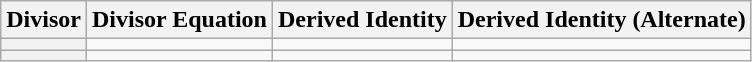<table class="wikitable">
<tr>
<th scope="col">Divisor</th>
<th scope="col">Divisor Equation</th>
<th scope="col">Derived Identity</th>
<th scope="col">Derived Identity (Alternate)</th>
</tr>
<tr>
<th scope="row"></th>
<td></td>
<td></td>
<td></td>
</tr>
<tr>
<th scope="row"></th>
<td></td>
<td></td>
<td></td>
</tr>
</table>
